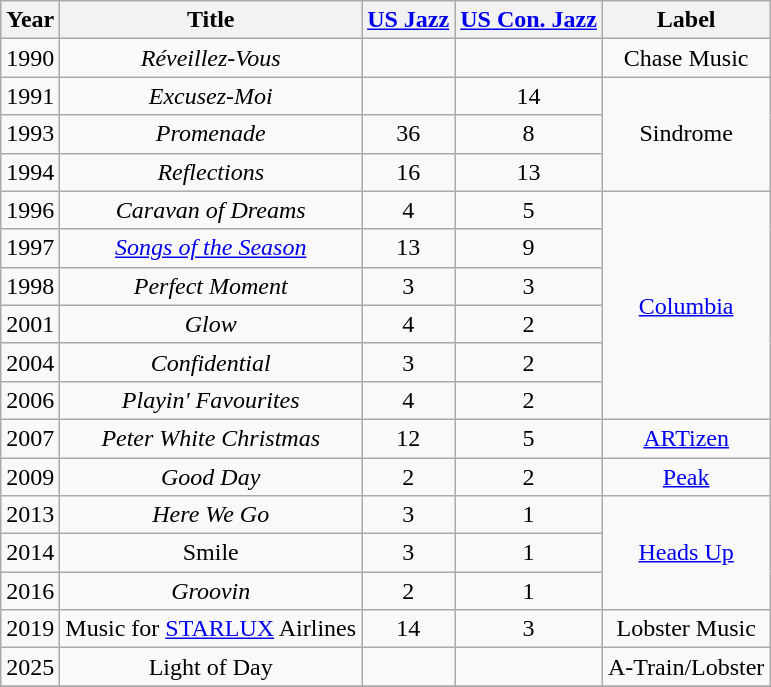<table class="wikitable" style="text-align:center;">
<tr>
<th scope="col">Year</th>
<th scope="col">Title</th>
<th scope="col"><a href='#'>US Jazz</a></th>
<th scope="col"><a href='#'>US Con. Jazz</a></th>
<th scope="col">Label</th>
</tr>
<tr>
<td>1990</td>
<td><em>Réveillez-Vous</em></td>
<td></td>
<td></td>
<td>Chase Music</td>
</tr>
<tr>
<td>1991</td>
<td><em>Excusez-Moi</em></td>
<td></td>
<td>14</td>
<td rowspan="3">Sindrome</td>
</tr>
<tr>
<td>1993</td>
<td><em>Promenade</em></td>
<td>36</td>
<td>8</td>
</tr>
<tr>
<td>1994</td>
<td><em>Reflections</em></td>
<td>16</td>
<td>13</td>
</tr>
<tr>
<td>1996</td>
<td><em>Caravan of Dreams</em></td>
<td>4</td>
<td>5</td>
<td rowspan="6"><a href='#'>Columbia</a></td>
</tr>
<tr>
<td>1997</td>
<td><em><a href='#'>Songs of the Season</a></em></td>
<td>13</td>
<td>9</td>
</tr>
<tr>
<td>1998</td>
<td><em>Perfect Moment</em></td>
<td>3</td>
<td>3</td>
</tr>
<tr>
<td>2001</td>
<td><em>Glow</em></td>
<td>4</td>
<td>2</td>
</tr>
<tr>
<td>2004</td>
<td><em>Confidential</em></td>
<td>3</td>
<td>2</td>
</tr>
<tr>
<td>2006</td>
<td><em>Playin' Favourites</em></td>
<td>4</td>
<td>2</td>
</tr>
<tr>
<td>2007</td>
<td><em>Peter White Christmas</em></td>
<td>12</td>
<td>5</td>
<td><a href='#'>ARTizen</a></td>
</tr>
<tr>
<td>2009</td>
<td><em>Good Day</em></td>
<td>2</td>
<td>2</td>
<td><a href='#'>Peak</a></td>
</tr>
<tr>
<td>2013</td>
<td><em>Here We Go</em></td>
<td>3</td>
<td>1</td>
<td rowspan="3"><a href='#'>Heads Up</a></td>
</tr>
<tr>
<td>2014</td>
<td>Smile</td>
<td>3</td>
<td>1</td>
</tr>
<tr>
<td>2016</td>
<td><em>Groovin<strong></td>
<td>2</td>
<td>1</td>
</tr>
<tr>
<td>2019</td>
<td></em>Music for <a href='#'>STARLUX</a> Airlines<em></td>
<td>14</td>
<td>3</td>
<td>Lobster Music</td>
</tr>
<tr>
<td>2025</td>
<td></em>Light of Day<em></td>
<td></td>
<td></td>
<td>A-Train/Lobster</td>
</tr>
<tr>
</tr>
</table>
